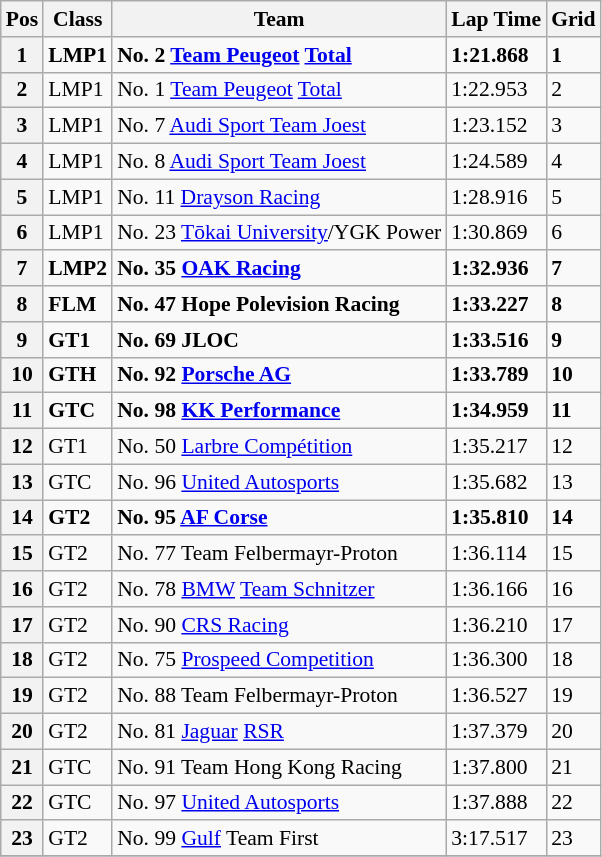<table class="wikitable" style="font-size: 90%;">
<tr>
<th>Pos</th>
<th>Class</th>
<th>Team</th>
<th>Lap Time</th>
<th>Grid</th>
</tr>
<tr style="font-weight:bold">
<th>1</th>
<td>LMP1</td>
<td>No. 2 <a href='#'>Team Peugeot</a> <a href='#'>Total</a></td>
<td>1:21.868</td>
<td>1</td>
</tr>
<tr>
<th>2</th>
<td>LMP1</td>
<td>No. 1 <a href='#'>Team Peugeot</a> <a href='#'>Total</a></td>
<td>1:22.953</td>
<td>2</td>
</tr>
<tr>
<th>3</th>
<td>LMP1</td>
<td>No. 7 <a href='#'>Audi Sport Team Joest</a></td>
<td>1:23.152</td>
<td>3</td>
</tr>
<tr>
<th>4</th>
<td>LMP1</td>
<td>No. 8 <a href='#'>Audi Sport Team Joest</a></td>
<td>1:24.589</td>
<td>4</td>
</tr>
<tr>
<th>5</th>
<td>LMP1</td>
<td>No. 11 <a href='#'>Drayson Racing</a></td>
<td>1:28.916</td>
<td>5</td>
</tr>
<tr>
<th>6</th>
<td>LMP1</td>
<td>No. 23 <a href='#'>Tōkai University</a>/YGK Power</td>
<td>1:30.869</td>
<td>6</td>
</tr>
<tr style="font-weight:bold">
<th>7</th>
<td>LMP2</td>
<td>No. 35 <a href='#'>OAK Racing</a></td>
<td>1:32.936</td>
<td>7</td>
</tr>
<tr style="font-weight:bold">
<th>8</th>
<td>FLM</td>
<td>No. 47 Hope Polevision Racing</td>
<td>1:33.227</td>
<td>8</td>
</tr>
<tr style="font-weight:bold">
<th>9</th>
<td>GT1</td>
<td>No. 69 JLOC</td>
<td>1:33.516</td>
<td>9</td>
</tr>
<tr style="font-weight:bold">
<th>10</th>
<td>GTH</td>
<td>No. 92 <a href='#'>Porsche AG</a></td>
<td>1:33.789</td>
<td>10</td>
</tr>
<tr style="font-weight:bold">
<th>11</th>
<td>GTC</td>
<td>No. 98 <a href='#'>KK Performance</a></td>
<td>1:34.959</td>
<td>11</td>
</tr>
<tr>
<th>12</th>
<td>GT1</td>
<td>No. 50 <a href='#'>Larbre Compétition</a></td>
<td>1:35.217</td>
<td>12</td>
</tr>
<tr>
<th>13</th>
<td>GTC</td>
<td>No. 96 <a href='#'>United Autosports</a></td>
<td>1:35.682</td>
<td>13</td>
</tr>
<tr style="font-weight:bold">
<th>14</th>
<td>GT2</td>
<td>No. 95 <a href='#'>AF Corse</a></td>
<td>1:35.810</td>
<td>14</td>
</tr>
<tr>
<th>15</th>
<td>GT2</td>
<td>No. 77 Team Felbermayr-Proton</td>
<td>1:36.114</td>
<td>15</td>
</tr>
<tr>
<th>16</th>
<td>GT2</td>
<td>No. 78 <a href='#'>BMW</a> <a href='#'>Team Schnitzer</a></td>
<td>1:36.166</td>
<td>16</td>
</tr>
<tr>
<th>17</th>
<td>GT2</td>
<td>No. 90 <a href='#'>CRS Racing</a></td>
<td>1:36.210</td>
<td>17</td>
</tr>
<tr>
<th>18</th>
<td>GT2</td>
<td>No. 75 <a href='#'>Prospeed Competition</a></td>
<td>1:36.300</td>
<td>18</td>
</tr>
<tr>
<th>19</th>
<td>GT2</td>
<td>No. 88 Team Felbermayr-Proton</td>
<td>1:36.527</td>
<td>19</td>
</tr>
<tr>
<th>20</th>
<td>GT2</td>
<td>No. 81 <a href='#'>Jaguar</a> <a href='#'>RSR</a></td>
<td>1:37.379</td>
<td>20</td>
</tr>
<tr>
<th>21</th>
<td>GTC</td>
<td>No. 91 Team Hong Kong Racing</td>
<td>1:37.800</td>
<td>21</td>
</tr>
<tr>
<th>22</th>
<td>GTC</td>
<td>No. 97 <a href='#'>United Autosports</a></td>
<td>1:37.888</td>
<td>22</td>
</tr>
<tr>
<th>23</th>
<td>GT2</td>
<td>No. 99 <a href='#'>Gulf</a> Team First</td>
<td>3:17.517</td>
<td>23</td>
</tr>
<tr>
</tr>
</table>
